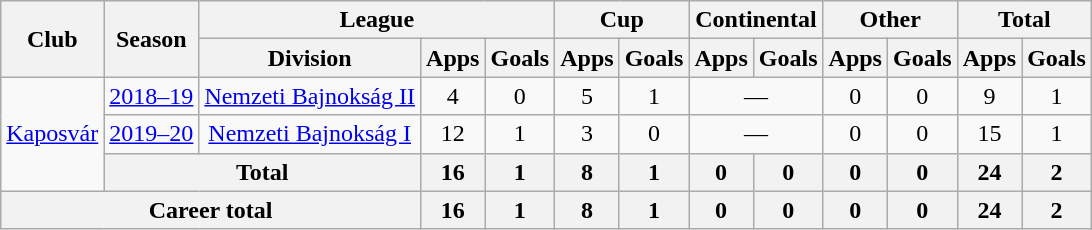<table class="wikitable" style="text-align:center">
<tr>
<th rowspan="2">Club</th>
<th rowspan="2">Season</th>
<th colspan="3">League</th>
<th colspan="2">Cup</th>
<th colspan="2">Continental</th>
<th colspan="2">Other</th>
<th colspan="2">Total</th>
</tr>
<tr>
<th>Division</th>
<th>Apps</th>
<th>Goals</th>
<th>Apps</th>
<th>Goals</th>
<th>Apps</th>
<th>Goals</th>
<th>Apps</th>
<th>Goals</th>
<th>Apps</th>
<th>Goals</th>
</tr>
<tr>
<td rowspan="3"><a href='#'>Kaposvár</a></td>
<td><a href='#'>2018–19</a></td>
<td><a href='#'>Nemzeti Bajnokság II</a></td>
<td>4</td>
<td>0</td>
<td>5</td>
<td>1</td>
<td colspan="2">—</td>
<td>0</td>
<td>0</td>
<td>9</td>
<td>1</td>
</tr>
<tr>
<td><a href='#'>2019–20</a></td>
<td><a href='#'>Nemzeti Bajnokság I</a></td>
<td>12</td>
<td>1</td>
<td>3</td>
<td>0</td>
<td colspan="2">—</td>
<td>0</td>
<td>0</td>
<td>15</td>
<td>1</td>
</tr>
<tr>
<th colspan="2">Total</th>
<th>16</th>
<th>1</th>
<th>8</th>
<th>1</th>
<th>0</th>
<th>0</th>
<th>0</th>
<th>0</th>
<th>24</th>
<th>2</th>
</tr>
<tr>
<th colspan="3">Career total</th>
<th>16</th>
<th>1</th>
<th>8</th>
<th>1</th>
<th>0</th>
<th>0</th>
<th>0</th>
<th>0</th>
<th>24</th>
<th>2</th>
</tr>
</table>
